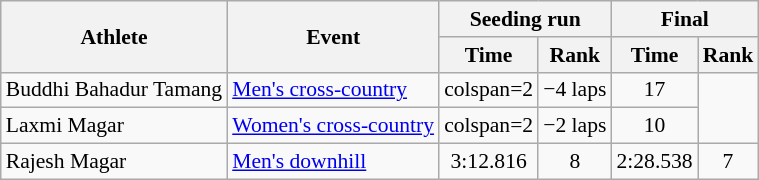<table class=wikitable style=font-size:90%;text-align:center>
<tr>
<th rowspan="2">Athlete</th>
<th rowspan="2">Event</th>
<th colspan=2>Seeding run</th>
<th colspan=2>Final</th>
</tr>
<tr>
<th>Time</th>
<th>Rank</th>
<th>Time</th>
<th>Rank</th>
</tr>
<tr>
<td align=left>Buddhi Bahadur Tamang</td>
<td align=left><a href='#'>Men's cross-country</a></td>
<td>colspan=2 </td>
<td>−4 laps</td>
<td>17</td>
</tr>
<tr>
<td align=left>Laxmi Magar</td>
<td align=left><a href='#'>Women's cross-country</a></td>
<td>colspan=2 </td>
<td>−2 laps</td>
<td>10</td>
</tr>
<tr>
<td align=left>Rajesh Magar</td>
<td align=left><a href='#'>Men's downhill</a></td>
<td>3:12.816</td>
<td>8</td>
<td>2:28.538</td>
<td>7</td>
</tr>
</table>
